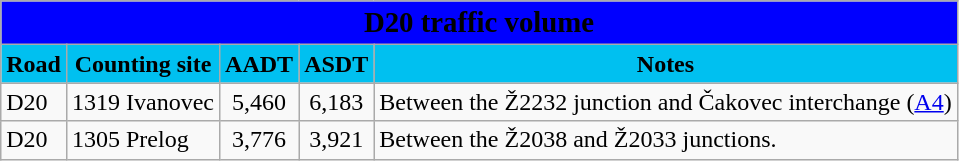<table class="wikitable">
<tr>
<td colspan=5 bgcolor=blue align=center style=margin-top:15><span><big><strong>D20 traffic volume</strong></big></span></td>
</tr>
<tr>
<td align=center bgcolor=00c0f0><strong>Road</strong></td>
<td align=center bgcolor=00c0f0><strong>Counting site</strong></td>
<td align=center bgcolor=00c0f0><strong>AADT</strong></td>
<td align=center bgcolor=00c0f0><strong>ASDT</strong></td>
<td align=center bgcolor=00c0f0><strong>Notes</strong></td>
</tr>
<tr>
<td> D20</td>
<td>1319 Ivanovec</td>
<td align=center>5,460</td>
<td align=center>6,183</td>
<td>Between the Ž2232 junction and Čakovec interchange (<a href='#'>A4</a>)</td>
</tr>
<tr>
<td> D20</td>
<td>1305 Prelog</td>
<td align=center>3,776</td>
<td align=center>3,921</td>
<td>Between the Ž2038 and Ž2033 junctions.</td>
</tr>
</table>
